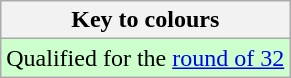<table class="wikitable">
<tr>
<th>Key to colours</th>
</tr>
<tr style="background:#cfc;">
<td>Qualified for the <a href='#'>round of 32</a></td>
</tr>
</table>
